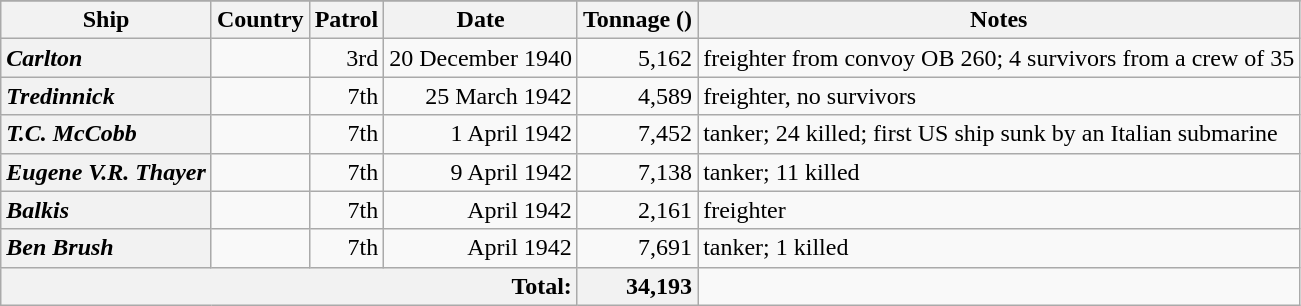<table class="wikitable sortable plainrowheaders" style="text-align: right;">
<tr>
</tr>
<tr>
<th scope="col">Ship</th>
<th scope="col">Country</th>
<th scope="col">Patrol</th>
<th scope="col">Date</th>
<th scope="col">Tonnage (<a href='#'></a>)</th>
<th scope="col">Notes</th>
</tr>
<tr>
<th scope="row" style="text-align: left;"><em>Carlton</em></th>
<td style="text-align: left; white-space: nowrap;"></td>
<td>3rd</td>
<td>20 December 1940</td>
<td>5,162</td>
<td style="text-align: left;">freighter from convoy OB 260; 4 survivors from a crew of 35</td>
</tr>
<tr>
<th scope="row" style="text-align: left;"><em>Tredinnick</em></th>
<td style="text-align: left;"></td>
<td>7th</td>
<td>25 March 1942</td>
<td>4,589</td>
<td style="text-align: left;">freighter, no survivors</td>
</tr>
<tr>
<th scope="row" style="text-align: left;"><em>T.C. McCobb</em></th>
<td style="text-align: left;"></td>
<td>7th</td>
<td>1 April 1942</td>
<td>7,452</td>
<td style="text-align: left;">tanker; 24 killed; first US ship sunk by an Italian submarine</td>
</tr>
<tr>
<th scope="row" style="text-align: left;"><em>Eugene V.R. Thayer</em></th>
<td style="text-align: left;"></td>
<td>7th</td>
<td>9 April 1942</td>
<td>7,138</td>
<td style="text-align: left;">tanker; 11 killed</td>
</tr>
<tr>
<th scope="row" style="text-align: left;"><em>Balkis</em></th>
<td style="text-align: left;"></td>
<td>7th</td>
<td>April 1942</td>
<td>2,161</td>
<td style="text-align: left;">freighter</td>
</tr>
<tr>
<th scope="row" style="text-align: left;"><em>Ben Brush</em></th>
<td style="text-align: left;"></td>
<td>7th</td>
<td>April 1942</td>
<td>7,691</td>
<td style="text-align: left;">tanker; 1 killed</td>
</tr>
<tr class="sortbottom">
<th scope="row" colspan=4 style="text-align:right; font-weight:bold;">Total:</th>
<th scope="col" style="text-align: right;">34,193</th>
<td></td>
</tr>
</table>
